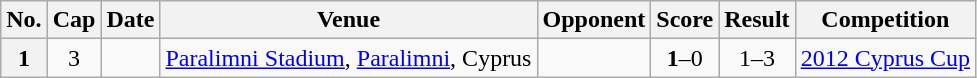<table class="wikitable sortable plainrowheaders">
<tr>
<th scope="col">No.</th>
<th scope="col">Cap</th>
<th scope="col" data-sort-type="date">Date</th>
<th scope="col">Venue</th>
<th scope="col">Opponent</th>
<th scope="col" class="unsortable">Score</th>
<th scope="col" class="unsortable">Result</th>
<th scope="col">Competition</th>
</tr>
<tr>
<th>1</th>
<td align="center">3</td>
<td></td>
<td><a href='#'>Paralimni Stadium</a>, <a href='#'>Paralimni</a>, Cyprus</td>
<td></td>
<td align="center"><strong>1</strong>–0</td>
<td align="center">1–3</td>
<td><a href='#'>2012 Cyprus Cup</a></td>
</tr>
</table>
